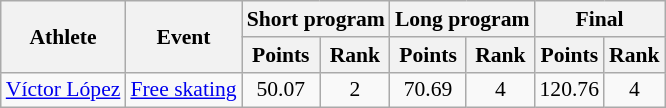<table class="wikitable" border="1" style="font-size:90%">
<tr>
<th rowspan=2>Athlete</th>
<th rowspan=2>Event</th>
<th colspan=2>Short program</th>
<th colspan=2>Long program</th>
<th colspan=2>Final</th>
</tr>
<tr>
<th>Points</th>
<th>Rank</th>
<th>Points</th>
<th>Rank</th>
<th>Points</th>
<th>Rank</th>
</tr>
<tr align=center>
<td align=left><a href='#'>Víctor López</a></td>
<td align=left><a href='#'>Free skating</a></td>
<td>50.07</td>
<td>2</td>
<td>70.69</td>
<td>4</td>
<td>120.76</td>
<td>4</td>
</tr>
</table>
